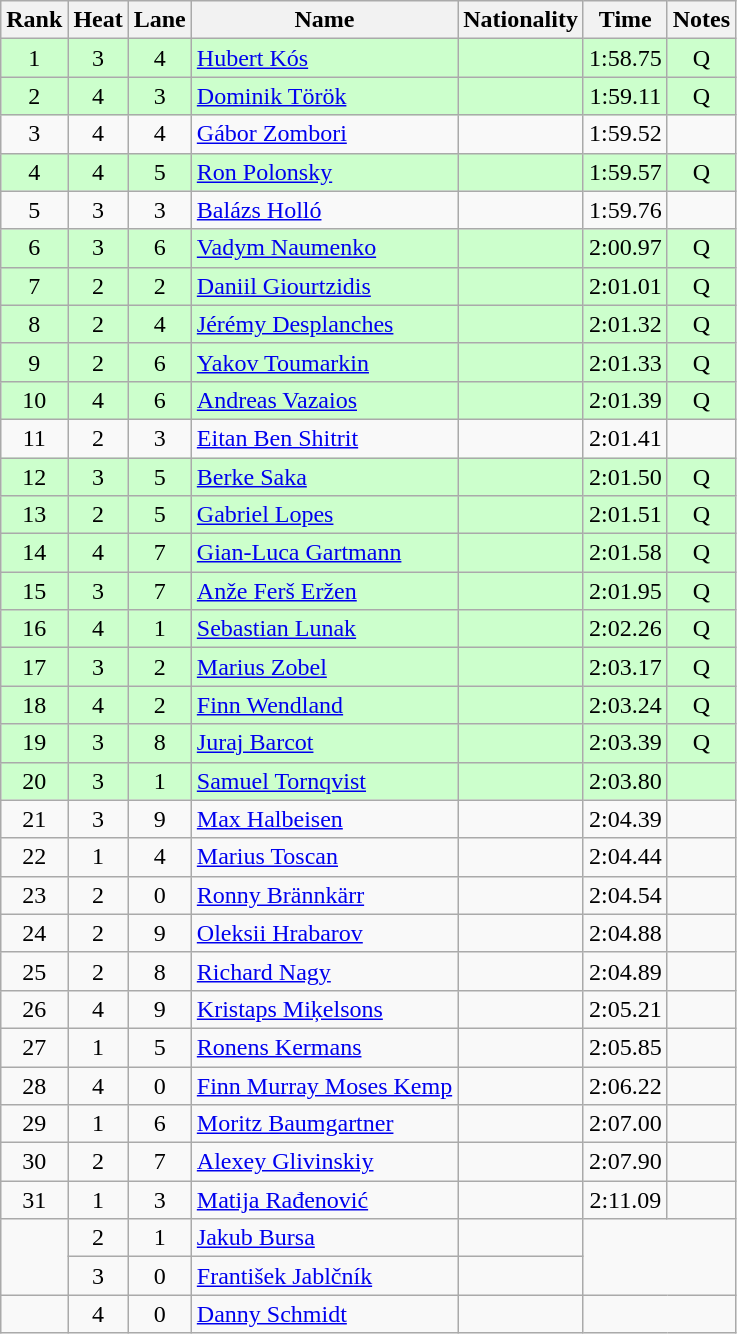<table class="wikitable sortable" style="text-align:center">
<tr>
<th>Rank</th>
<th>Heat</th>
<th>Lane</th>
<th>Name</th>
<th>Nationality</th>
<th>Time</th>
<th>Notes</th>
</tr>
<tr bgcolor=ccffcc>
<td>1</td>
<td>3</td>
<td>4</td>
<td align=left><a href='#'>Hubert Kós</a></td>
<td align=left></td>
<td>1:58.75</td>
<td>Q</td>
</tr>
<tr bgcolor=ccffcc>
<td>2</td>
<td>4</td>
<td>3</td>
<td align=left><a href='#'>Dominik Török</a></td>
<td align=left></td>
<td>1:59.11</td>
<td>Q</td>
</tr>
<tr>
<td>3</td>
<td>4</td>
<td>4</td>
<td align=left><a href='#'>Gábor Zombori</a></td>
<td align=left></td>
<td>1:59.52</td>
<td></td>
</tr>
<tr bgcolor=ccffcc>
<td>4</td>
<td>4</td>
<td>5</td>
<td align=left><a href='#'>Ron Polonsky</a></td>
<td align=left></td>
<td>1:59.57</td>
<td>Q</td>
</tr>
<tr>
<td>5</td>
<td>3</td>
<td>3</td>
<td align=left><a href='#'>Balázs Holló</a></td>
<td align=left></td>
<td>1:59.76</td>
<td></td>
</tr>
<tr bgcolor=ccffcc>
<td>6</td>
<td>3</td>
<td>6</td>
<td align=left><a href='#'>Vadym Naumenko</a></td>
<td align=left></td>
<td>2:00.97</td>
<td>Q</td>
</tr>
<tr bgcolor=ccffcc>
<td>7</td>
<td>2</td>
<td>2</td>
<td align=left><a href='#'>Daniil Giourtzidis</a></td>
<td align=left></td>
<td>2:01.01</td>
<td>Q</td>
</tr>
<tr bgcolor=ccffcc>
<td>8</td>
<td>2</td>
<td>4</td>
<td align=left><a href='#'>Jérémy Desplanches</a></td>
<td align=left></td>
<td>2:01.32</td>
<td>Q</td>
</tr>
<tr bgcolor=ccffcc>
<td>9</td>
<td>2</td>
<td>6</td>
<td align=left><a href='#'>Yakov Toumarkin</a></td>
<td align=left></td>
<td>2:01.33</td>
<td>Q</td>
</tr>
<tr bgcolor=ccffcc>
<td>10</td>
<td>4</td>
<td>6</td>
<td align=left><a href='#'>Andreas Vazaios</a></td>
<td align=left></td>
<td>2:01.39</td>
<td>Q</td>
</tr>
<tr>
<td>11</td>
<td>2</td>
<td>3</td>
<td align=left><a href='#'>Eitan Ben Shitrit</a></td>
<td align=left></td>
<td>2:01.41</td>
<td></td>
</tr>
<tr bgcolor=ccffcc>
<td>12</td>
<td>3</td>
<td>5</td>
<td align=left><a href='#'>Berke Saka</a></td>
<td align=left></td>
<td>2:01.50</td>
<td>Q</td>
</tr>
<tr bgcolor=ccffcc>
<td>13</td>
<td>2</td>
<td>5</td>
<td align=left><a href='#'>Gabriel Lopes</a></td>
<td align=left></td>
<td>2:01.51</td>
<td>Q</td>
</tr>
<tr bgcolor=ccffcc>
<td>14</td>
<td>4</td>
<td>7</td>
<td align=left><a href='#'>Gian-Luca Gartmann</a></td>
<td align=left></td>
<td>2:01.58</td>
<td>Q</td>
</tr>
<tr bgcolor=ccffcc>
<td>15</td>
<td>3</td>
<td>7</td>
<td align=left><a href='#'>Anže Ferš Eržen</a></td>
<td align=left></td>
<td>2:01.95</td>
<td>Q</td>
</tr>
<tr bgcolor=ccffcc>
<td>16</td>
<td>4</td>
<td>1</td>
<td align=left><a href='#'>Sebastian Lunak</a></td>
<td align=left></td>
<td>2:02.26</td>
<td>Q</td>
</tr>
<tr bgcolor=ccffcc>
<td>17</td>
<td>3</td>
<td>2</td>
<td align=left><a href='#'>Marius Zobel</a></td>
<td align=left></td>
<td>2:03.17</td>
<td>Q</td>
</tr>
<tr bgcolor=ccffcc>
<td>18</td>
<td>4</td>
<td>2</td>
<td align=left><a href='#'>Finn Wendland</a></td>
<td align=left></td>
<td>2:03.24</td>
<td>Q</td>
</tr>
<tr bgcolor=ccffcc>
<td>19</td>
<td>3</td>
<td>8</td>
<td align=left><a href='#'>Juraj Barcot</a></td>
<td align=left></td>
<td>2:03.39</td>
<td>Q</td>
</tr>
<tr bgcolor=ccffcc>
<td>20</td>
<td>3</td>
<td>1</td>
<td align=left><a href='#'>Samuel Tornqvist</a></td>
<td align=left></td>
<td>2:03.80</td>
<td></td>
</tr>
<tr>
<td>21</td>
<td>3</td>
<td>9</td>
<td align=left><a href='#'>Max Halbeisen</a></td>
<td align=left></td>
<td>2:04.39</td>
<td></td>
</tr>
<tr>
<td>22</td>
<td>1</td>
<td>4</td>
<td align=left><a href='#'>Marius Toscan</a></td>
<td align=left></td>
<td>2:04.44</td>
<td></td>
</tr>
<tr>
<td>23</td>
<td>2</td>
<td>0</td>
<td align=left><a href='#'>Ronny Brännkärr</a></td>
<td align=left></td>
<td>2:04.54</td>
<td></td>
</tr>
<tr>
<td>24</td>
<td>2</td>
<td>9</td>
<td align=left><a href='#'>Oleksii Hrabarov</a></td>
<td align=left></td>
<td>2:04.88</td>
<td></td>
</tr>
<tr>
<td>25</td>
<td>2</td>
<td>8</td>
<td align=left><a href='#'>Richard Nagy</a></td>
<td align=left></td>
<td>2:04.89</td>
<td></td>
</tr>
<tr>
<td>26</td>
<td>4</td>
<td>9</td>
<td align=left><a href='#'>Kristaps Miķelsons</a></td>
<td align=left></td>
<td>2:05.21</td>
<td></td>
</tr>
<tr>
<td>27</td>
<td>1</td>
<td>5</td>
<td align=left><a href='#'>Ronens Kermans</a></td>
<td align=left></td>
<td>2:05.85</td>
<td></td>
</tr>
<tr>
<td>28</td>
<td>4</td>
<td>0</td>
<td align=left><a href='#'>Finn Murray Moses Kemp</a></td>
<td align=left></td>
<td>2:06.22</td>
<td></td>
</tr>
<tr>
<td>29</td>
<td>1</td>
<td>6</td>
<td align=left><a href='#'>Moritz Baumgartner</a></td>
<td align=left></td>
<td>2:07.00</td>
<td></td>
</tr>
<tr>
<td>30</td>
<td>2</td>
<td>7</td>
<td align=left><a href='#'>Alexey Glivinskiy</a></td>
<td align=left></td>
<td>2:07.90</td>
<td></td>
</tr>
<tr>
<td>31</td>
<td>1</td>
<td>3</td>
<td align=left><a href='#'>Matija Rađenović</a></td>
<td align=left></td>
<td>2:11.09</td>
<td></td>
</tr>
<tr>
<td rowspan=2></td>
<td>2</td>
<td>1</td>
<td align=left><a href='#'>Jakub Bursa</a></td>
<td align=left></td>
<td colspan=2 rowspan=2></td>
</tr>
<tr>
<td>3</td>
<td>0</td>
<td align=left><a href='#'>František Jablčník</a></td>
<td align=left></td>
</tr>
<tr>
<td></td>
<td>4</td>
<td>0</td>
<td align=left><a href='#'>Danny Schmidt</a></td>
<td align=left></td>
<td colspan=2></td>
</tr>
</table>
